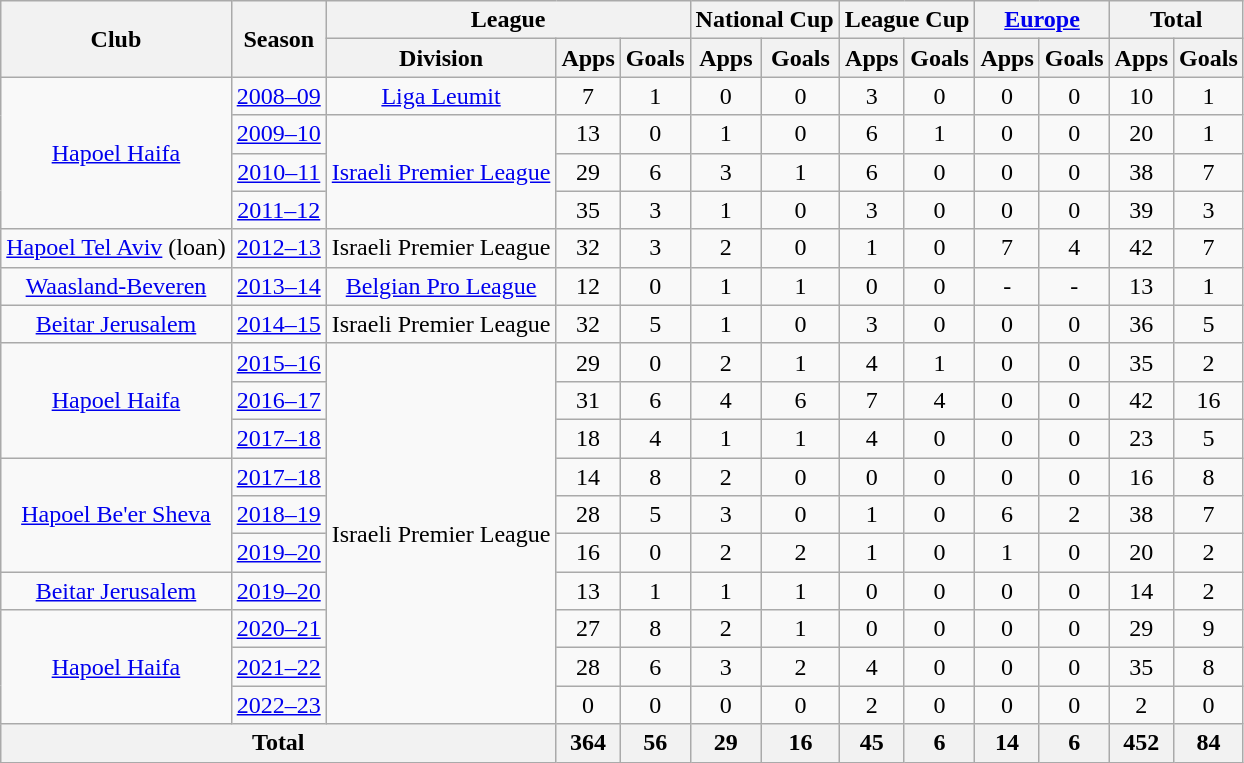<table class="wikitable" style="text-align:center">
<tr>
<th rowspan="2">Club</th>
<th rowspan="2">Season</th>
<th colspan="3">League</th>
<th colspan="2">National Cup</th>
<th colspan="2">League Cup</th>
<th colspan="2"><a href='#'>Europe</a></th>
<th colspan="2">Total</th>
</tr>
<tr>
<th>Division</th>
<th>Apps</th>
<th>Goals</th>
<th>Apps</th>
<th>Goals</th>
<th>Apps</th>
<th>Goals</th>
<th>Apps</th>
<th>Goals</th>
<th>Apps</th>
<th>Goals</th>
</tr>
<tr>
<td rowspan="4"><a href='#'>Hapoel Haifa</a></td>
<td><a href='#'>2008–09</a></td>
<td><a href='#'>Liga Leumit</a></td>
<td>7</td>
<td>1</td>
<td>0</td>
<td>0</td>
<td>3</td>
<td>0</td>
<td>0</td>
<td>0</td>
<td>10</td>
<td>1</td>
</tr>
<tr>
<td><a href='#'>2009–10</a></td>
<td rowspan="3"><a href='#'>Israeli Premier League</a></td>
<td>13</td>
<td>0</td>
<td>1</td>
<td>0</td>
<td>6</td>
<td>1</td>
<td>0</td>
<td>0</td>
<td>20</td>
<td>1</td>
</tr>
<tr>
<td><a href='#'>2010–11</a></td>
<td>29</td>
<td>6</td>
<td>3</td>
<td>1</td>
<td>6</td>
<td>0</td>
<td>0</td>
<td>0</td>
<td>38</td>
<td>7</td>
</tr>
<tr>
<td><a href='#'>2011–12</a></td>
<td>35</td>
<td>3</td>
<td>1</td>
<td>0</td>
<td>3</td>
<td>0</td>
<td>0</td>
<td>0</td>
<td>39</td>
<td>3</td>
</tr>
<tr>
<td><a href='#'>Hapoel Tel Aviv</a> (loan)</td>
<td><a href='#'>2012–13</a></td>
<td>Israeli Premier League</td>
<td>32</td>
<td>3</td>
<td>2</td>
<td>0</td>
<td>1</td>
<td>0</td>
<td>7</td>
<td>4</td>
<td>42</td>
<td>7</td>
</tr>
<tr>
<td><a href='#'>Waasland-Beveren</a></td>
<td><a href='#'>2013–14</a></td>
<td><a href='#'>Belgian Pro League</a></td>
<td>12</td>
<td>0</td>
<td>1</td>
<td>1</td>
<td>0</td>
<td>0</td>
<td>-</td>
<td>-</td>
<td>13</td>
<td>1</td>
</tr>
<tr>
<td><a href='#'>Beitar Jerusalem</a></td>
<td><a href='#'>2014–15</a></td>
<td>Israeli Premier League</td>
<td>32</td>
<td>5</td>
<td>1</td>
<td>0</td>
<td>3</td>
<td>0</td>
<td>0</td>
<td>0</td>
<td>36</td>
<td>5</td>
</tr>
<tr>
<td rowspan="3"><a href='#'>Hapoel Haifa</a></td>
<td><a href='#'>2015–16</a></td>
<td rowspan="10">Israeli Premier League</td>
<td>29</td>
<td>0</td>
<td>2</td>
<td>1</td>
<td>4</td>
<td>1</td>
<td>0</td>
<td>0</td>
<td>35</td>
<td>2</td>
</tr>
<tr>
<td><a href='#'>2016–17</a></td>
<td>31</td>
<td>6</td>
<td>4</td>
<td>6</td>
<td>7</td>
<td>4</td>
<td>0</td>
<td>0</td>
<td>42</td>
<td>16</td>
</tr>
<tr>
<td><a href='#'>2017–18</a></td>
<td>18</td>
<td>4</td>
<td>1</td>
<td>1</td>
<td>4</td>
<td>0</td>
<td>0</td>
<td>0</td>
<td>23</td>
<td>5</td>
</tr>
<tr>
<td rowspan="3"><a href='#'>Hapoel Be'er Sheva</a></td>
<td><a href='#'>2017–18</a></td>
<td>14</td>
<td>8</td>
<td>2</td>
<td>0</td>
<td>0</td>
<td>0</td>
<td>0</td>
<td>0</td>
<td>16</td>
<td>8</td>
</tr>
<tr>
<td><a href='#'>2018–19</a></td>
<td>28</td>
<td>5</td>
<td>3</td>
<td>0</td>
<td>1</td>
<td>0</td>
<td>6</td>
<td>2</td>
<td>38</td>
<td>7</td>
</tr>
<tr>
<td><a href='#'>2019–20</a></td>
<td>16</td>
<td>0</td>
<td>2</td>
<td>2</td>
<td>1</td>
<td>0</td>
<td>1</td>
<td>0</td>
<td>20</td>
<td>2</td>
</tr>
<tr>
<td rowspan="1"><a href='#'>Beitar Jerusalem</a></td>
<td><a href='#'>2019–20</a></td>
<td>13</td>
<td>1</td>
<td>1</td>
<td>1</td>
<td>0</td>
<td>0</td>
<td>0</td>
<td>0</td>
<td>14</td>
<td>2</td>
</tr>
<tr>
<td rowspan="3"><a href='#'>Hapoel Haifa</a></td>
<td><a href='#'>2020–21</a></td>
<td>27</td>
<td>8</td>
<td>2</td>
<td>1</td>
<td>0</td>
<td>0</td>
<td>0</td>
<td>0</td>
<td>29</td>
<td>9</td>
</tr>
<tr>
<td><a href='#'>2021–22</a></td>
<td>28</td>
<td>6</td>
<td>3</td>
<td>2</td>
<td>4</td>
<td>0</td>
<td>0</td>
<td>0</td>
<td>35</td>
<td>8</td>
</tr>
<tr>
<td><a href='#'>2022–23</a></td>
<td>0</td>
<td>0</td>
<td>0</td>
<td>0</td>
<td>2</td>
<td>0</td>
<td>0</td>
<td>0</td>
<td>2</td>
<td>0</td>
</tr>
<tr>
<th colspan="3">Total</th>
<th>364</th>
<th>56</th>
<th>29</th>
<th>16</th>
<th>45</th>
<th>6</th>
<th>14</th>
<th>6</th>
<th>452</th>
<th>84</th>
</tr>
</table>
